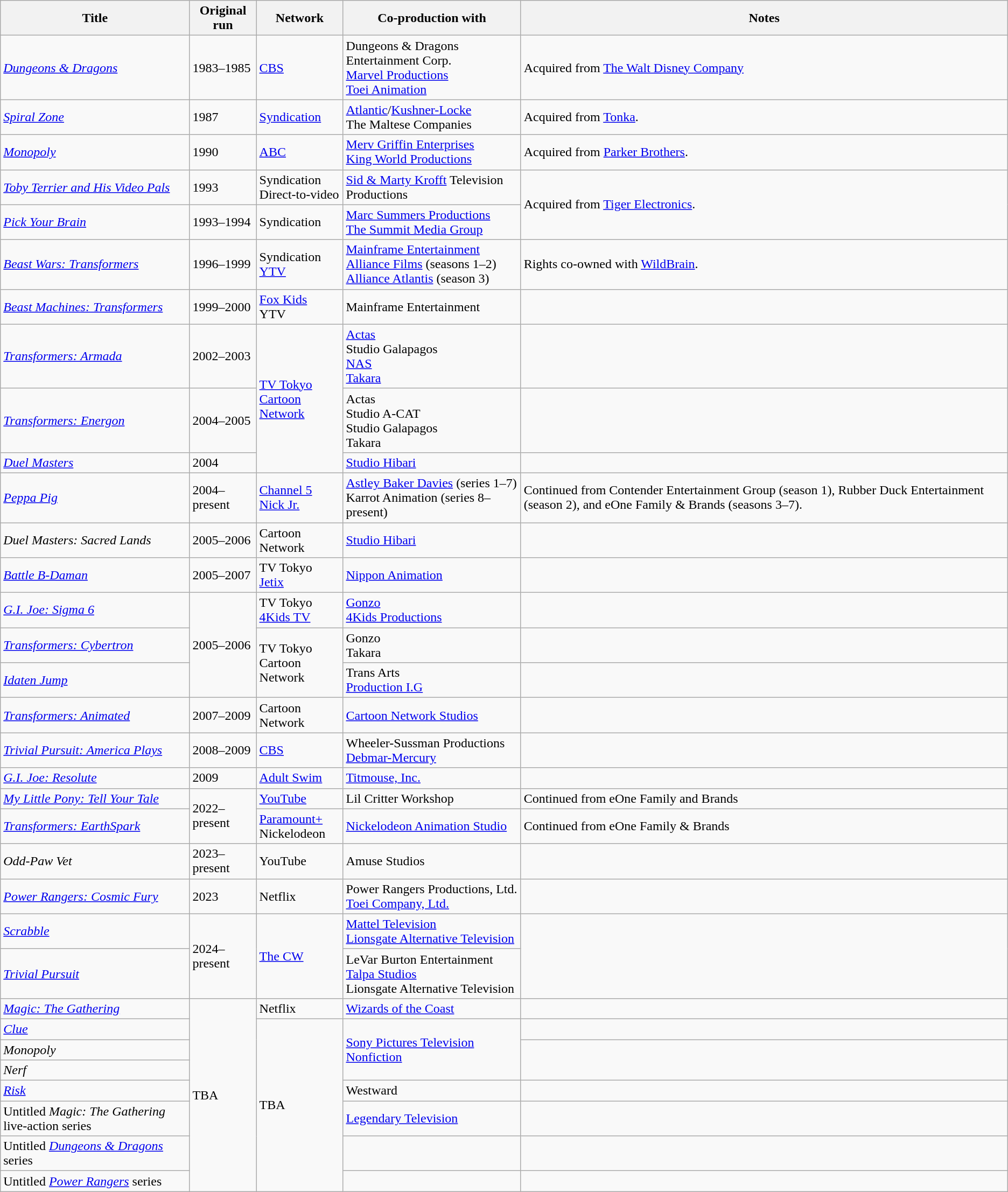<table class="wikitable sortable">
<tr>
<th>Title</th>
<th>Original run</th>
<th>Network</th>
<th>Co-production with</th>
<th>Notes</th>
</tr>
<tr>
<td><em><a href='#'>Dungeons & Dragons</a></em></td>
<td>1983–1985</td>
<td><a href='#'>CBS</a></td>
<td>Dungeons & Dragons Entertainment Corp.<br><a href='#'>Marvel Productions</a><br><a href='#'>Toei Animation</a></td>
<td>Acquired from <a href='#'>The Walt Disney Company</a></td>
</tr>
<tr>
<td><em><a href='#'>Spiral Zone</a></em></td>
<td>1987</td>
<td><a href='#'>Syndication</a></td>
<td><a href='#'>Atlantic</a>/<a href='#'>Kushner-Locke</a><br>The Maltese Companies</td>
<td>Acquired from <a href='#'>Tonka</a>.</td>
</tr>
<tr>
<td><em><a href='#'>Monopoly</a></em></td>
<td>1990</td>
<td><a href='#'>ABC</a></td>
<td><a href='#'>Merv Griffin Enterprises</a><br><a href='#'>King World Productions</a></td>
<td>Acquired from <a href='#'>Parker Brothers</a>.</td>
</tr>
<tr>
<td><em><a href='#'>Toby Terrier and His Video Pals</a></em></td>
<td>1993</td>
<td>Syndication<br>Direct-to-video</td>
<td><a href='#'>Sid & Marty Krofft</a> Television Productions</td>
<td rowspan="2">Acquired from <a href='#'>Tiger Electronics</a>.</td>
</tr>
<tr>
<td><em><a href='#'>Pick Your Brain</a></em></td>
<td>1993–1994</td>
<td>Syndication</td>
<td><a href='#'>Marc Summers Productions</a><br><a href='#'>The Summit Media Group</a></td>
</tr>
<tr>
<td><em><a href='#'>Beast Wars: Transformers</a></em></td>
<td>1996–1999</td>
<td>Syndication<br><a href='#'>YTV</a></td>
<td><a href='#'>Mainframe Entertainment</a><br><a href='#'>Alliance Films</a> (seasons 1–2)<br><a href='#'>Alliance Atlantis</a> (season 3)</td>
<td>Rights co-owned with <a href='#'>WildBrain</a>.</td>
</tr>
<tr>
<td><em><a href='#'>Beast Machines: Transformers</a></em></td>
<td>1999–2000</td>
<td><a href='#'>Fox Kids</a><br>YTV</td>
<td>Mainframe Entertainment</td>
<td></td>
</tr>
<tr>
<td><em><a href='#'>Transformers: Armada</a></em></td>
<td>2002–2003</td>
<td rowspan="3"><a href='#'>TV Tokyo</a><br><a href='#'>Cartoon Network</a></td>
<td><a href='#'>Actas</a><br>Studio Galapagos<br><a href='#'>NAS</a><br><a href='#'>Takara</a></td>
<td></td>
</tr>
<tr>
<td><em><a href='#'>Transformers: Energon</a></em></td>
<td>2004–2005</td>
<td>Actas<br>Studio A-CAT<br>Studio Galapagos<br>Takara</td>
<td></td>
</tr>
<tr>
<td><em><a href='#'>Duel Masters</a></em></td>
<td>2004</td>
<td><a href='#'>Studio Hibari</a></td>
<td></td>
</tr>
<tr>
<td><em><a href='#'>Peppa Pig</a></em></td>
<td>2004–present</td>
<td><a href='#'>Channel 5</a><br><a href='#'>Nick Jr.</a></td>
<td><a href='#'>Astley Baker Davies</a> (series 1–7)<br>Karrot Animation (series 8–present)</td>
<td>Continued from Contender Entertainment Group (season 1), Rubber Duck Entertainment (season 2), and eOne Family & Brands (seasons 3–7).</td>
</tr>
<tr>
<td><em>Duel Masters: Sacred Lands</em></td>
<td>2005–2006</td>
<td>Cartoon Network</td>
<td><a href='#'>Studio Hibari</a></td>
<td></td>
</tr>
<tr>
<td><em><a href='#'>Battle B-Daman</a></em></td>
<td>2005–2007</td>
<td>TV Tokyo<br><a href='#'>Jetix</a></td>
<td><a href='#'>Nippon Animation</a></td>
<td></td>
</tr>
<tr>
<td><em><a href='#'>G.I. Joe: Sigma 6</a></em></td>
<td rowspan="3">2005–2006</td>
<td>TV Tokyo<br><a href='#'>4Kids TV</a></td>
<td><a href='#'>Gonzo</a><br><a href='#'>4Kids Productions</a></td>
<td></td>
</tr>
<tr>
<td><em><a href='#'>Transformers: Cybertron</a></em></td>
<td rowspan="2">TV Tokyo<br>Cartoon Network</td>
<td>Gonzo<br>Takara</td>
<td></td>
</tr>
<tr>
<td><em><a href='#'>Idaten Jump</a></em></td>
<td>Trans Arts<br><a href='#'>Production I.G</a></td>
<td></td>
</tr>
<tr>
<td><em><a href='#'>Transformers: Animated</a></em></td>
<td>2007–2009</td>
<td>Cartoon Network</td>
<td><a href='#'>Cartoon Network Studios</a></td>
<td></td>
</tr>
<tr>
<td><em><a href='#'>Trivial Pursuit: America Plays</a></em></td>
<td>2008–2009</td>
<td><a href='#'>CBS</a></td>
<td>Wheeler-Sussman Productions<br><a href='#'>Debmar-Mercury</a></td>
<td></td>
</tr>
<tr>
<td><em><a href='#'>G.I. Joe: Resolute</a></em></td>
<td>2009</td>
<td><a href='#'>Adult Swim</a></td>
<td><a href='#'>Titmouse, Inc.</a></td>
<td></td>
</tr>
<tr>
<td><em><a href='#'>My Little Pony: Tell Your Tale</a></em></td>
<td rowspan="2">2022–present</td>
<td><a href='#'>YouTube</a></td>
<td>Lil Critter Workshop</td>
<td>Continued from eOne Family and Brands</td>
</tr>
<tr>
<td><em><a href='#'>Transformers: EarthSpark</a></em></td>
<td><a href='#'>Paramount+</a><br>Nickelodeon</td>
<td><a href='#'>Nickelodeon Animation Studio</a></td>
<td>Continued from eOne Family & Brands</td>
</tr>
<tr>
<td><em>Odd-Paw Vet</em></td>
<td>2023–present</td>
<td>YouTube</td>
<td>Amuse Studios</td>
<td></td>
</tr>
<tr>
<td><em><a href='#'>Power Rangers: Cosmic Fury</a></em></td>
<td>2023</td>
<td>Netflix</td>
<td>Power Rangers Productions, Ltd.<br><a href='#'>Toei Company, Ltd.</a></td>
<td></td>
</tr>
<tr>
<td><em><a href='#'>Scrabble</a></em></td>
<td rowspan="2">2024–present</td>
<td rowspan="2"><a href='#'>The CW</a></td>
<td><a href='#'>Mattel Television</a><br><a href='#'>Lionsgate Alternative Television</a></td>
<td rowspan="2"></td>
</tr>
<tr>
<td><em><a href='#'>Trivial Pursuit</a></em></td>
<td>LeVar Burton Entertainment<br><a href='#'>Talpa Studios</a><br>Lionsgate Alternative Television</td>
</tr>
<tr>
<td><em><a href='#'>Magic: The Gathering</a></em></td>
<td rowspan="8">TBA</td>
<td>Netflix</td>
<td><a href='#'>Wizards of the Coast</a></td>
<td></td>
</tr>
<tr>
<td><em><a href='#'>Clue</a></em></td>
<td rowspan="7">TBA</td>
<td rowspan="3"><a href='#'>Sony Pictures Television Nonfiction</a></td>
<td></td>
</tr>
<tr>
<td><em>Monopoly</em></td>
<td rowspan="2"></td>
</tr>
<tr>
<td><em>Nerf</em></td>
</tr>
<tr>
<td><em><a href='#'>Risk</a></em></td>
<td>Westward</td>
<td></td>
</tr>
<tr>
<td>Untitled <em>Magic: The Gathering</em> live-action series</td>
<td><a href='#'>Legendary Television</a></td>
<td></td>
</tr>
<tr>
<td>Untitled <em><a href='#'>Dungeons & Dragons</a></em> series</td>
<td></td>
<td></td>
</tr>
<tr>
<td>Untitled <em><a href='#'>Power Rangers</a></em> series</td>
<td></td>
<td></td>
</tr>
</table>
